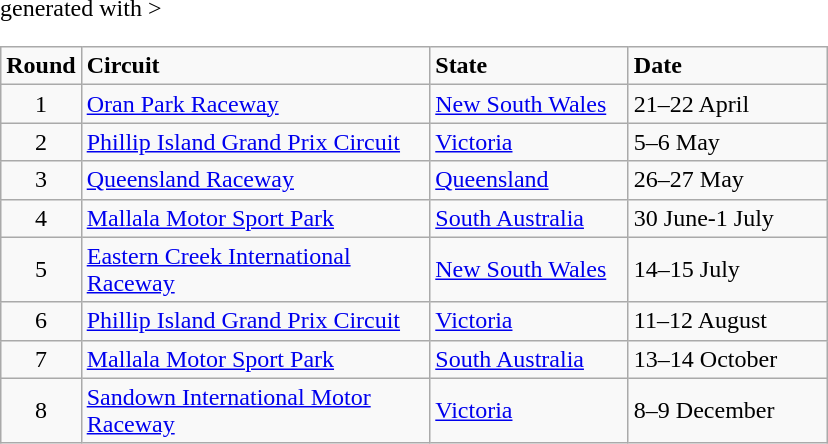<table class="wikitable" <hiddentext>generated with >
<tr style="font-weight:bold">
<td width="39" height="13" align="center">Round</td>
<td width="225">Circuit</td>
<td width="125">State</td>
<td width="125">Date</td>
</tr>
<tr>
<td height="13" align="center">1</td>
<td><a href='#'>Oran Park Raceway</a></td>
<td><a href='#'>New South Wales</a></td>
<td>21–22 April</td>
</tr>
<tr>
<td height="13" align="center">2</td>
<td><a href='#'>Phillip Island Grand Prix Circuit</a></td>
<td><a href='#'>Victoria</a></td>
<td>5–6 May</td>
</tr>
<tr>
<td height="13" align="center">3</td>
<td><a href='#'>Queensland Raceway</a></td>
<td><a href='#'>Queensland</a></td>
<td>26–27 May</td>
</tr>
<tr>
<td height="13" align="center">4</td>
<td><a href='#'>Mallala Motor Sport Park</a></td>
<td><a href='#'>South Australia</a></td>
<td>30 June-1 July</td>
</tr>
<tr>
<td height="13" align="center">5</td>
<td><a href='#'>Eastern Creek International Raceway</a></td>
<td><a href='#'>New South Wales</a></td>
<td>14–15 July</td>
</tr>
<tr>
<td height="13" align="center">6</td>
<td><a href='#'>Phillip Island Grand Prix Circuit</a></td>
<td><a href='#'>Victoria</a></td>
<td>11–12 August</td>
</tr>
<tr>
<td height="13" align="center">7</td>
<td><a href='#'>Mallala Motor Sport Park</a></td>
<td><a href='#'>South Australia</a></td>
<td>13–14 October</td>
</tr>
<tr>
<td height="13" align="center">8</td>
<td><a href='#'>Sandown International Motor Raceway</a></td>
<td><a href='#'>Victoria</a></td>
<td>8–9 December</td>
</tr>
</table>
